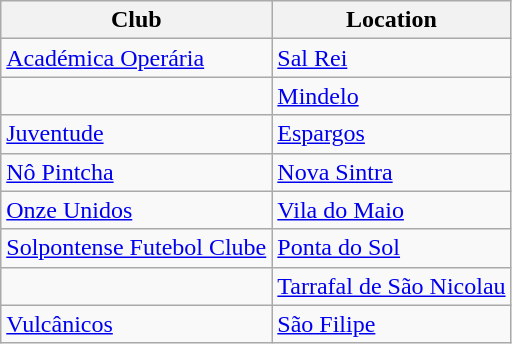<table class="wikitable sortable">
<tr>
<th>Club</th>
<th>Location</th>
</tr>
<tr>
<td><a href='#'>Académica Operária</a></td>
<td><a href='#'>Sal Rei</a></td>
</tr>
<tr>
<td></td>
<td><a href='#'>Mindelo</a></td>
</tr>
<tr>
<td><a href='#'>Juventude</a></td>
<td><a href='#'>Espargos</a></td>
</tr>
<tr>
<td><a href='#'>Nô Pintcha</a></td>
<td><a href='#'>Nova Sintra</a></td>
</tr>
<tr>
<td><a href='#'>Onze Unidos</a></td>
<td><a href='#'>Vila do Maio</a></td>
</tr>
<tr>
<td><a href='#'>Solpontense Futebol Clube</a></td>
<td><a href='#'>Ponta do Sol</a></td>
</tr>
<tr>
<td></td>
<td><a href='#'>Tarrafal de São Nicolau</a></td>
</tr>
<tr>
<td><a href='#'>Vulcânicos</a></td>
<td><a href='#'>São Filipe</a></td>
</tr>
</table>
